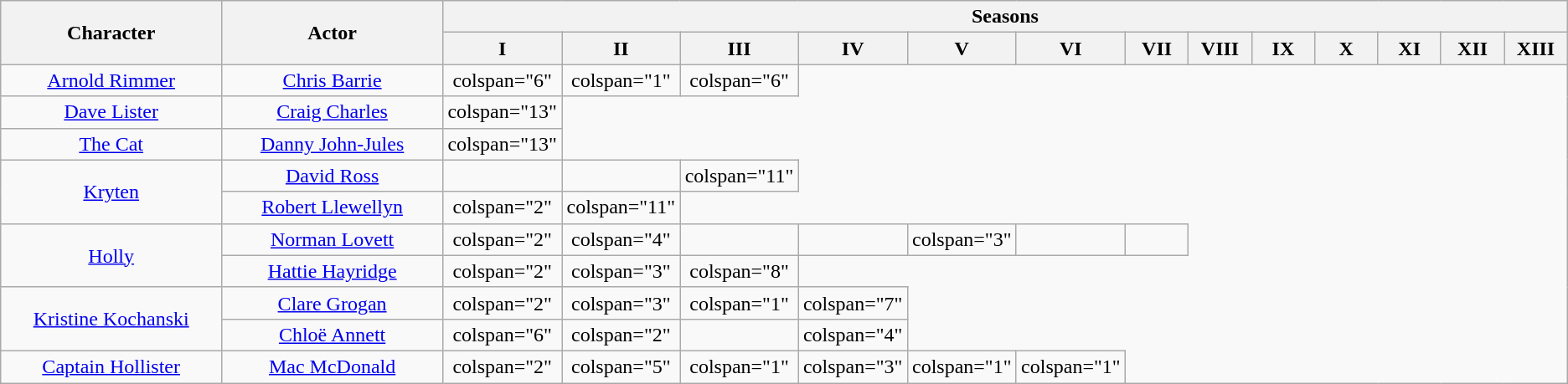<table class="wikitable plainrowheaders" style="text-align:center">
<tr>
<th rowspan="2" width="14%" scope="col">Character</th>
<th rowspan="2" width="14%" scope="col">Actor</th>
<th colspan="13">Seasons</th>
</tr>
<tr>
<th style="width:4%;">I</th>
<th style="width:4%;">II</th>
<th style="width:4%;">III</th>
<th style="width:4%;">IV</th>
<th style="width:4%;">V</th>
<th style="width:4%;">VI</th>
<th style="width:4%;">VII</th>
<th style="width:4%;">VIII</th>
<th style="width:4%;">IX </th>
<th style="width:4%;">X</th>
<th style="width:4%;">XI</th>
<th style="width:4%;">XII</th>
<th style="width:4%;">XIII </th>
</tr>
<tr>
<td><a href='#'>Arnold Rimmer</a></td>
<td><a href='#'>Chris Barrie</a></td>
<td>colspan="6" </td>
<td>colspan="1" </td>
<td>colspan="6" </td>
</tr>
<tr>
<td><a href='#'>Dave Lister</a></td>
<td><a href='#'>Craig Charles</a></td>
<td>colspan="13" </td>
</tr>
<tr>
<td><a href='#'>The Cat</a></td>
<td><a href='#'>Danny John-Jules</a></td>
<td>colspan="13" </td>
</tr>
<tr>
<td rowspan="2"><a href='#'>Kryten</a></td>
<td><a href='#'>David Ross</a></td>
<td></td>
<td></td>
<td>colspan="11" </td>
</tr>
<tr>
<td><a href='#'>Robert Llewellyn</a></td>
<td>colspan="2" </td>
<td>colspan="11" </td>
</tr>
<tr>
<td rowspan="2"><a href='#'>Holly</a></td>
<td><a href='#'>Norman Lovett</a></td>
<td>colspan="2" </td>
<td>colspan="4" </td>
<td></td>
<td></td>
<td>colspan="3" </td>
<td></td>
<td></td>
</tr>
<tr>
<td><a href='#'>Hattie Hayridge</a></td>
<td>colspan="2" </td>
<td>colspan="3" </td>
<td>colspan="8" </td>
</tr>
<tr>
<td rowspan="2"><a href='#'>Kristine Kochanski</a></td>
<td><a href='#'>Clare Grogan</a></td>
<td>colspan="2" </td>
<td>colspan="3" </td>
<td>colspan="1" </td>
<td>colspan="7" </td>
</tr>
<tr>
<td><a href='#'>Chloë Annett</a></td>
<td>colspan="6" </td>
<td>colspan="2" </td>
<td></td>
<td>colspan="4" </td>
</tr>
<tr>
<td><a href='#'>Captain Hollister</a></td>
<td><a href='#'>Mac McDonald</a></td>
<td>colspan="2" </td>
<td>colspan="5" </td>
<td>colspan="1" </td>
<td>colspan="3" </td>
<td>colspan="1"</td>
<td>colspan="1" </td>
</tr>
</table>
